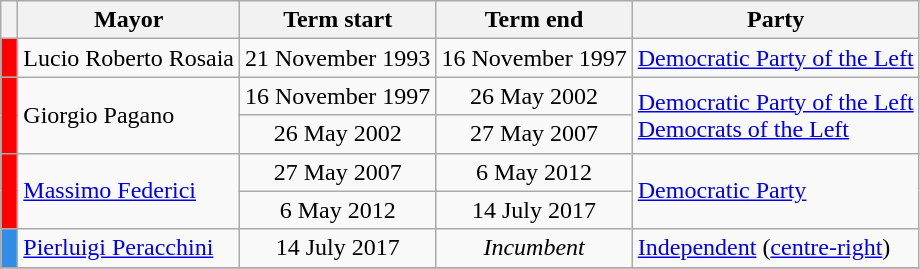<table class="wikitable">
<tr>
<th class=unsortable> </th>
<th>Mayor</th>
<th>Term start</th>
<th>Term end</th>
<th>Party</th>
</tr>
<tr>
<th style="background:#FF0000;"></th>
<td>Lucio Roberto Rosaia</td>
<td align=center>21 November 1993</td>
<td align=center>16 November 1997</td>
<td><a href='#'>Democratic Party of the Left</a></td>
</tr>
<tr>
<th rowspan=2 style="background:#FF0000;"></th>
<td rowspan=2>Giorgio Pagano</td>
<td align=center>16 November 1997</td>
<td align=center>26 May 2002</td>
<td rowspan=2><a href='#'>Democratic Party of the Left</a><br><a href='#'>Democrats of the Left</a></td>
</tr>
<tr>
<td align=center>26 May 2002</td>
<td align=center>27 May 2007</td>
</tr>
<tr>
<th rowspan=2 style="background:#FF0000;"></th>
<td rowspan=2><a href='#'>Massimo Federici</a></td>
<td align=center>27 May 2007</td>
<td align=center>6 May 2012</td>
<td rowspan=2><a href='#'>Democratic Party</a></td>
</tr>
<tr>
<td align=center>6 May 2012</td>
<td align=center>14 July 2017</td>
</tr>
<tr>
<th style="background:#318CE7;"></th>
<td><a href='#'>Pierluigi Peracchini</a></td>
<td align=center>14 July 2017</td>
<td align=center><em>Incumbent</em></td>
<td><a href='#'>Independent</a> (<a href='#'>centre-right</a>)</td>
</tr>
<tr>
</tr>
</table>
